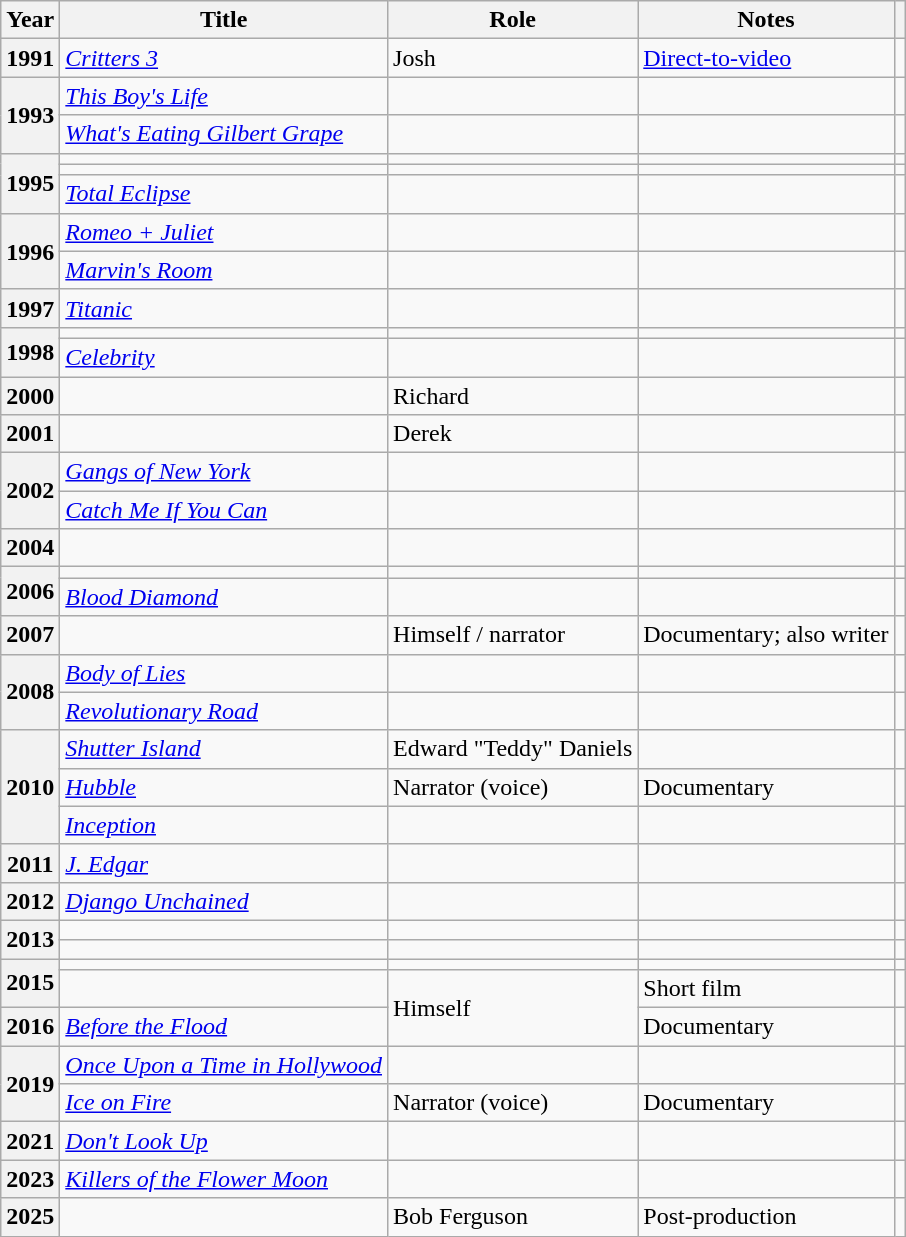<table class="wikitable plainrowheaders sortable"  style=font-size:100%>
<tr>
<th scope="col">Year</th>
<th scope="col">Title</th>
<th scope="col" class="unsortable">Role</th>
<th scope="col" class="unsortable">Notes</th>
<th scope="col" class="unsortable"></th>
</tr>
<tr>
<th scope="row">1991</th>
<td><em><a href='#'>Critters 3</a></em></td>
<td>Josh</td>
<td><a href='#'>Direct-to-video</a></td>
<td style="text-align:center;"></td>
</tr>
<tr>
<th rowspan="2" scope="row">1993</th>
<td><em><a href='#'>This Boy's Life</a></em></td>
<td></td>
<td></td>
<td style="text-align:center;"></td>
</tr>
<tr>
<td><em><a href='#'>What's Eating Gilbert Grape</a></em></td>
<td></td>
<td></td>
<td style="text-align:center;"></td>
</tr>
<tr>
<th rowspan="3" scope="row">1995</th>
<td><em></em></td>
<td></td>
<td></td>
<td style="text-align:center;"></td>
</tr>
<tr>
<td><em></em></td>
<td></td>
<td></td>
<td style="text-align:center;"></td>
</tr>
<tr>
<td><em><a href='#'>Total Eclipse</a></em></td>
<td></td>
<td></td>
<td style="text-align:center;"></td>
</tr>
<tr>
<th rowspan="2" scope="row">1996</th>
<td><em><a href='#'>Romeo + Juliet</a></em></td>
<td></td>
<td></td>
<td style="text-align:center;"></td>
</tr>
<tr>
<td><em><a href='#'>Marvin's Room</a></em></td>
<td></td>
<td></td>
<td style="text-align:center;"></td>
</tr>
<tr>
<th scope="row">1997</th>
<td><em><a href='#'>Titanic</a></em></td>
<td></td>
<td></td>
<td style="text-align:center;"></td>
</tr>
<tr>
<th rowspan="2" scope="row">1998</th>
<td><em></em></td>
<td></td>
<td></td>
<td style="text-align:center;"></td>
</tr>
<tr>
<td><em><a href='#'>Celebrity</a></em></td>
<td></td>
<td></td>
<td style="text-align:center;"></td>
</tr>
<tr>
<th scope="row">2000</th>
<td><em></em></td>
<td>Richard</td>
<td></td>
<td style="text-align:center;"></td>
</tr>
<tr>
<th scope="row">2001</th>
<td><em></em></td>
<td>Derek</td>
<td></td>
<td style="text-align:center;"></td>
</tr>
<tr>
<th rowspan="2" scope="row">2002</th>
<td><em><a href='#'>Gangs of New York</a></em></td>
<td></td>
<td></td>
<td style="text-align:center;"></td>
</tr>
<tr>
<td><em><a href='#'>Catch Me If You Can</a></em></td>
<td></td>
<td></td>
<td style="text-align:center;"></td>
</tr>
<tr>
<th scope="row">2004</th>
<td><em></em></td>
<td></td>
<td></td>
<td style="text-align:center;"></td>
</tr>
<tr>
<th rowspan="2" scope="row">2006</th>
<td><em></em></td>
<td></td>
<td></td>
<td style="text-align:center;"></td>
</tr>
<tr>
<td><em><a href='#'>Blood Diamond</a></em></td>
<td></td>
<td></td>
<td style="text-align:center;"></td>
</tr>
<tr>
<th scope="row">2007</th>
<td><em></em></td>
<td>Himself / narrator</td>
<td>Documentary; also writer</td>
<td style="text-align:center;"></td>
</tr>
<tr>
<th rowspan="2" scope="row">2008</th>
<td><em><a href='#'>Body of Lies</a></em></td>
<td></td>
<td></td>
<td style="text-align:center;"></td>
</tr>
<tr>
<td><em><a href='#'>Revolutionary Road</a></em></td>
<td></td>
<td></td>
<td style="text-align:center;"></td>
</tr>
<tr>
<th rowspan="3" scope="row">2010</th>
<td><em><a href='#'>Shutter Island</a></em></td>
<td>Edward "Teddy" Daniels</td>
<td></td>
<td style="text-align:center;"></td>
</tr>
<tr>
<td><em><a href='#'>Hubble</a></em></td>
<td>Narrator (voice)</td>
<td>Documentary</td>
<td style="text-align:center;"></td>
</tr>
<tr>
<td><em><a href='#'>Inception</a></em></td>
<td></td>
<td></td>
<td style="text-align:center;"></td>
</tr>
<tr>
<th scope="row">2011</th>
<td><em><a href='#'>J. Edgar</a></em></td>
<td></td>
<td></td>
<td style="text-align:center;"></td>
</tr>
<tr>
<th scope="row">2012</th>
<td><em><a href='#'>Django Unchained</a></em></td>
<td></td>
<td></td>
<td style="text-align:center;"></td>
</tr>
<tr>
<th rowspan="2" scope="row">2013</th>
<td></td>
<td></td>
<td></td>
<td style="text-align:center;"></td>
</tr>
<tr>
<td></td>
<td></td>
<td></td>
<td style="text-align:center;"></td>
</tr>
<tr>
<th rowspan="2" scope="row">2015</th>
<td><em></em></td>
<td></td>
<td></td>
<td style="text-align:center;"></td>
</tr>
<tr>
<td><em></em></td>
<td rowspan="2">Himself</td>
<td>Short film</td>
<td style="text-align:center;"></td>
</tr>
<tr>
<th scope="row">2016</th>
<td><em><a href='#'>Before the Flood</a></em></td>
<td>Documentary</td>
<td style="text-align:center;"></td>
</tr>
<tr>
<th rowspan="2" scope="row">2019</th>
<td><em><a href='#'>Once Upon a Time in Hollywood</a></em></td>
<td></td>
<td></td>
<td style="text-align:center;"></td>
</tr>
<tr>
<td><em><a href='#'>Ice on Fire</a></em></td>
<td>Narrator (voice)</td>
<td>Documentary</td>
<td style="text-align:center;"></td>
</tr>
<tr>
<th scope="row">2021</th>
<td><em><a href='#'>Don't Look Up</a></em></td>
<td></td>
<td></td>
<td style="text-align:center;"></td>
</tr>
<tr>
<th scope="row">2023</th>
<td><em><a href='#'>Killers of the Flower Moon</a></em></td>
<td></td>
<td></td>
<td style="text-align:center;"></td>
</tr>
<tr>
<th scope="row">2025</th>
<td></td>
<td>Bob Ferguson</td>
<td>Post-production</td>
<td style="text-align:center;"><br></td>
</tr>
</table>
